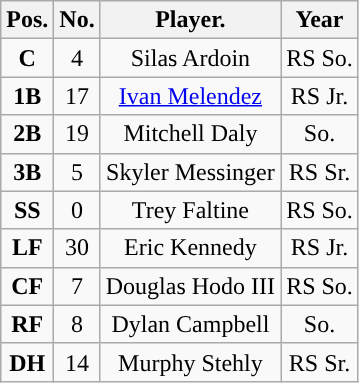<table class="wikitable non-sortable">
<tr>
<th style="text-align:center; ">Pos.</th>
<th style="text-align:center; ">No.</th>
<th style="text-align:center; ">Player.</th>
<th style="text-align:center; ">Year</th>
</tr>
<tr style="text-align:center;">
<td><strong>C</strong></td>
<td>4</td>
<td>Silas Ardoin</td>
<td>RS So.</td>
</tr>
<tr style="text-align:center;">
<td><strong>1B</strong></td>
<td>17</td>
<td><a href='#'>Ivan Melendez</a></td>
<td>RS Jr.</td>
</tr>
<tr style="text-align:center;">
<td><strong>2B</strong></td>
<td>19</td>
<td>Mitchell Daly</td>
<td>So.</td>
</tr>
<tr style="text-align:center;">
<td><strong>3B</strong></td>
<td>5</td>
<td>Skyler Messinger</td>
<td>RS Sr.</td>
</tr>
<tr style="text-align:center;">
<td><strong>SS</strong></td>
<td>0</td>
<td>Trey Faltine</td>
<td>RS So.</td>
</tr>
<tr style="text-align:center;">
<td><strong>LF</strong></td>
<td>30</td>
<td>Eric Kennedy</td>
<td>RS Jr.</td>
</tr>
<tr style="text-align:center;">
<td><strong>CF</strong></td>
<td>7</td>
<td>Douglas Hodo III</td>
<td>RS So.</td>
</tr>
<tr style="text-align:center;">
<td><strong>RF</strong></td>
<td>8</td>
<td>Dylan Campbell</td>
<td>So.</td>
</tr>
<tr style="text-align:center;">
<td><strong>DH</strong></td>
<td>14</td>
<td>Murphy Stehly</td>
<td>RS Sr.</td>
</tr>
</table>
